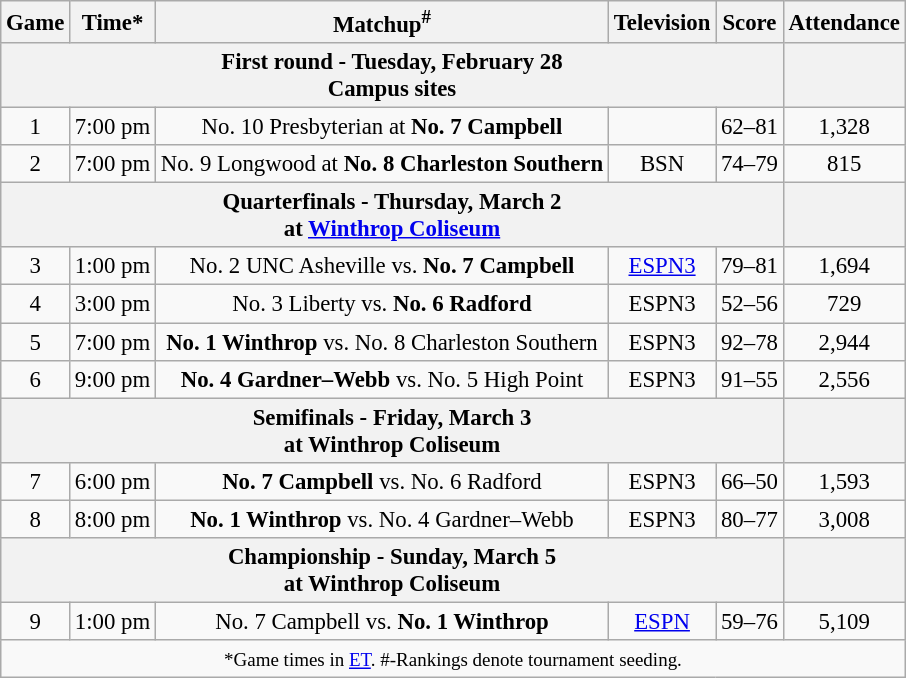<table class="wikitable" style="font-size: 95%;text-align:center">
<tr>
<th>Game</th>
<th>Time*</th>
<th>Matchup<sup>#</sup></th>
<th>Television</th>
<th>Score</th>
<th>Attendance</th>
</tr>
<tr>
<th colspan=5>First round - Tuesday, February 28<br>Campus sites</th>
<th colspan=5></th>
</tr>
<tr>
<td align=center>1</td>
<td>7:00 pm</td>
<td>No. 10 Presbyterian at <strong>No. 7 Campbell</strong></td>
<td></td>
<td>62–81</td>
<td>1,328</td>
</tr>
<tr>
<td align=center>2</td>
<td>7:00 pm</td>
<td>No. 9 Longwood at <strong>No. 8 Charleston Southern</strong></td>
<td>BSN</td>
<td>74–79</td>
<td>815</td>
</tr>
<tr>
<th colspan=5>Quarterfinals - Thursday, March 2<br>at <a href='#'>Winthrop Coliseum</a></th>
<th colspan=5></th>
</tr>
<tr>
<td align=center>3</td>
<td>1:00 pm</td>
<td>No. 2 UNC Asheville vs. <strong>No. 7 Campbell</strong></td>
<td><a href='#'>ESPN3</a></td>
<td>79–81</td>
<td>1,694</td>
</tr>
<tr>
<td align=center>4</td>
<td>3:00 pm</td>
<td>No. 3 Liberty vs. <strong>No. 6 Radford</strong></td>
<td>ESPN3</td>
<td>52–56</td>
<td>729</td>
</tr>
<tr>
<td align=center>5</td>
<td>7:00 pm</td>
<td><strong>No. 1 Winthrop</strong> vs. No. 8 Charleston Southern</td>
<td>ESPN3</td>
<td>92–78</td>
<td>2,944</td>
</tr>
<tr>
<td align=center>6</td>
<td>9:00 pm</td>
<td><strong>No.</strong> <strong>4 Gardner–Webb</strong> vs. No. 5 High Point</td>
<td>ESPN3</td>
<td>91–55</td>
<td>2,556</td>
</tr>
<tr>
<th colspan=5>Semifinals - Friday, March 3<br>at Winthrop Coliseum</th>
<th colspan=5></th>
</tr>
<tr>
<td align=center>7</td>
<td>6:00 pm</td>
<td><strong>No.</strong> <strong>7 Campbell</strong> vs. No. 6 Radford</td>
<td>ESPN3</td>
<td>66–50</td>
<td>1,593</td>
</tr>
<tr>
<td align=center>8</td>
<td>8:00 pm</td>
<td><strong>No.</strong> <strong>1 Winthrop</strong> vs. No. 4 Gardner–Webb</td>
<td>ESPN3</td>
<td>80–77</td>
<td>3,008</td>
</tr>
<tr>
<th colspan=5>Championship - Sunday, March 5<br>at Winthrop Coliseum</th>
<th colspan=5></th>
</tr>
<tr>
<td align=center>9</td>
<td>1:00 pm</td>
<td>No. 7 Campbell vs. <strong>No.</strong> <strong>1 Winthrop</strong></td>
<td><a href='#'>ESPN</a></td>
<td>59–76</td>
<td>5,109</td>
</tr>
<tr>
<td colspan=6><small>*Game times in <a href='#'>ET</a>. #-Rankings denote tournament seeding.</small></td>
</tr>
</table>
